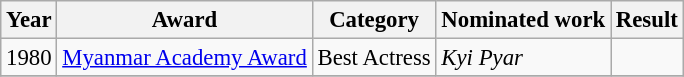<table class="wikitable" style="font-size: 95%">
<tr>
<th>Year</th>
<th>Award</th>
<th>Category</th>
<th>Nominated work</th>
<th>Result</th>
</tr>
<tr>
<td>1980</td>
<td><a href='#'>Myanmar Academy Award</a></td>
<td>Best Actress</td>
<td><em>Kyi Pyar</em></td>
<td></td>
</tr>
<tr>
</tr>
</table>
